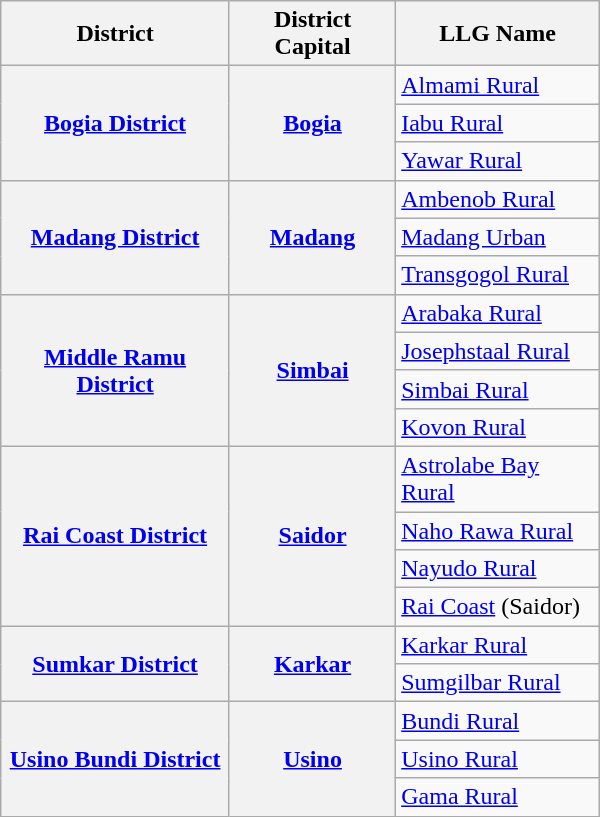<table class="wikitable" style="text-align: left;" width="400">
<tr>
<th>District</th>
<th>District Capital</th>
<th>LLG Name</th>
</tr>
<tr>
<th rowspan="3"><a href='#'>Bogia District</a></th>
<th rowspan="3"><a href='#'>Bogia</a></th>
<td><a href='#'>Almami Rural</a></td>
</tr>
<tr>
<td><a href='#'>Iabu Rural</a></td>
</tr>
<tr>
<td><a href='#'>Yawar Rural</a></td>
</tr>
<tr>
<th rowspan="3"><a href='#'>Madang District</a></th>
<th rowspan="3"><a href='#'>Madang</a></th>
<td><a href='#'>Ambenob Rural</a></td>
</tr>
<tr>
<td><a href='#'>Madang Urban</a></td>
</tr>
<tr>
<td><a href='#'>Transgogol Rural</a></td>
</tr>
<tr>
<th rowspan="4"><a href='#'>Middle Ramu District</a></th>
<th rowspan="4"><a href='#'>Simbai</a></th>
<td><a href='#'>Arabaka Rural</a></td>
</tr>
<tr>
<td><a href='#'>Josephstaal Rural</a></td>
</tr>
<tr>
<td><a href='#'>Simbai Rural</a></td>
</tr>
<tr>
<td><a href='#'>Kovon Rural</a></td>
</tr>
<tr>
<th rowspan="4"><a href='#'>Rai Coast District</a></th>
<th rowspan="4"><a href='#'>Saidor</a></th>
<td><a href='#'>Astrolabe Bay Rural</a></td>
</tr>
<tr>
<td><a href='#'>Naho Rawa Rural</a></td>
</tr>
<tr>
<td><a href='#'>Nayudo Rural</a></td>
</tr>
<tr>
<td><a href='#'>Rai Coast</a> (Saidor)</td>
</tr>
<tr>
<th rowspan="2"><a href='#'>Sumkar District</a></th>
<th rowspan="2"><a href='#'>Karkar</a></th>
<td><a href='#'>Karkar Rural</a></td>
</tr>
<tr>
<td><a href='#'>Sumgilbar Rural</a></td>
</tr>
<tr>
<th rowspan="3"><a href='#'>Usino Bundi District</a></th>
<th rowspan="3"><a href='#'>Usino</a></th>
<td><a href='#'>Bundi Rural</a></td>
</tr>
<tr>
<td><a href='#'>Usino Rural</a></td>
</tr>
<tr>
<td><a href='#'>Gama Rural</a></td>
</tr>
</table>
